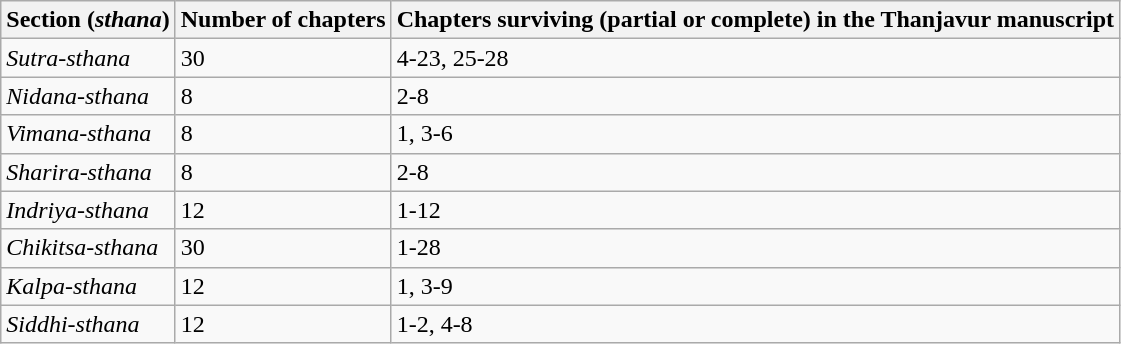<table class="wikitable">
<tr>
<th>Section (<em>sthana</em>)</th>
<th>Number of chapters</th>
<th>Chapters surviving (partial or complete) in the Thanjavur manuscript</th>
</tr>
<tr>
<td><em>Sutra-sthana</em></td>
<td>30</td>
<td>4-23, 25-28</td>
</tr>
<tr>
<td><em>Nidana-sthana</em></td>
<td>8</td>
<td>2-8</td>
</tr>
<tr>
<td><em>Vimana-sthana</em></td>
<td>8</td>
<td>1, 3-6</td>
</tr>
<tr>
<td><em>Sharira-sthana</em></td>
<td>8</td>
<td>2-8</td>
</tr>
<tr>
<td><em>Indriya-sthana</em></td>
<td>12</td>
<td>1-12</td>
</tr>
<tr>
<td><em>Chikitsa-sthana</em></td>
<td>30</td>
<td>1-28</td>
</tr>
<tr>
<td><em>Kalpa-sthana</em></td>
<td>12</td>
<td>1, 3-9</td>
</tr>
<tr>
<td><em>Siddhi-sthana</em></td>
<td>12</td>
<td>1-2, 4-8</td>
</tr>
</table>
